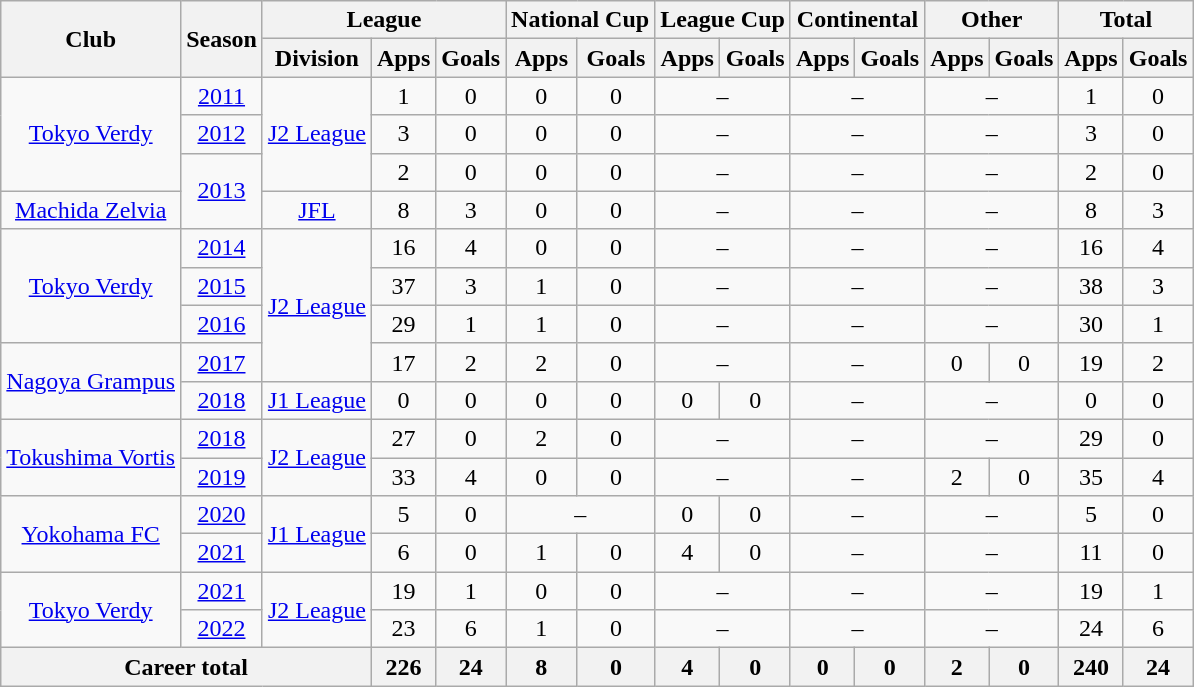<table class="wikitable" style="text-align: center;">
<tr>
<th rowspan="2">Club</th>
<th rowspan="2">Season</th>
<th colspan="3">League</th>
<th colspan="2">National Cup</th>
<th colspan="2">League Cup</th>
<th colspan="2">Continental</th>
<th colspan="2">Other</th>
<th colspan="2">Total</th>
</tr>
<tr>
<th>Division</th>
<th>Apps</th>
<th>Goals</th>
<th>Apps</th>
<th>Goals</th>
<th>Apps</th>
<th>Goals</th>
<th>Apps</th>
<th>Goals</th>
<th>Apps</th>
<th>Goals</th>
<th>Apps</th>
<th>Goals</th>
</tr>
<tr>
<td rowspan="3" valign="center"><a href='#'>Tokyo Verdy</a></td>
<td><a href='#'>2011</a></td>
<td rowspan="3" valign="center"><a href='#'>J2 League</a></td>
<td>1</td>
<td>0</td>
<td>0</td>
<td>0</td>
<td colspan="2">–</td>
<td colspan="2">–</td>
<td colspan="2">–</td>
<td>1</td>
<td>0</td>
</tr>
<tr>
<td><a href='#'>2012</a></td>
<td>3</td>
<td>0</td>
<td>0</td>
<td>0</td>
<td colspan="2">–</td>
<td colspan="2">–</td>
<td colspan="2">–</td>
<td>3</td>
<td>0</td>
</tr>
<tr>
<td rowspan="2"><a href='#'>2013</a></td>
<td>2</td>
<td>0</td>
<td>0</td>
<td>0</td>
<td colspan="2">–</td>
<td colspan="2">–</td>
<td colspan="2">–</td>
<td>2</td>
<td>0</td>
</tr>
<tr>
<td valign="center"><a href='#'>Machida Zelvia</a></td>
<td><a href='#'>JFL</a></td>
<td>8</td>
<td>3</td>
<td>0</td>
<td>0</td>
<td colspan="2">–</td>
<td colspan="2">–</td>
<td colspan="2">–</td>
<td>8</td>
<td>3</td>
</tr>
<tr>
<td rowspan="3" valign="center"><a href='#'>Tokyo Verdy</a></td>
<td><a href='#'>2014</a></td>
<td rowspan="4" valign="center"><a href='#'>J2 League</a></td>
<td>16</td>
<td>4</td>
<td>0</td>
<td>0</td>
<td colspan="2">–</td>
<td colspan="2">–</td>
<td colspan="2">–</td>
<td>16</td>
<td>4</td>
</tr>
<tr>
<td><a href='#'>2015</a></td>
<td>37</td>
<td>3</td>
<td>1</td>
<td>0</td>
<td colspan="2">–</td>
<td colspan="2">–</td>
<td colspan="2">–</td>
<td>38</td>
<td>3</td>
</tr>
<tr>
<td><a href='#'>2016</a></td>
<td>29</td>
<td>1</td>
<td>1</td>
<td>0</td>
<td colspan="2">–</td>
<td colspan="2">–</td>
<td colspan="2">–</td>
<td>30</td>
<td>1</td>
</tr>
<tr>
<td rowspan="2" valign="center"><a href='#'>Nagoya Grampus</a></td>
<td><a href='#'>2017</a></td>
<td>17</td>
<td>2</td>
<td>2</td>
<td>0</td>
<td colspan="2">–</td>
<td colspan="2">–</td>
<td>0</td>
<td>0</td>
<td>19</td>
<td>2</td>
</tr>
<tr>
<td><a href='#'>2018</a></td>
<td><a href='#'>J1 League</a></td>
<td>0</td>
<td>0</td>
<td>0</td>
<td>0</td>
<td>0</td>
<td>0</td>
<td colspan="2">–</td>
<td colspan="2">–</td>
<td>0</td>
<td>0</td>
</tr>
<tr>
<td rowspan="2" valign="center"><a href='#'>Tokushima Vortis</a></td>
<td><a href='#'>2018</a></td>
<td rowspan="2" valign="center"><a href='#'>J2 League</a></td>
<td>27</td>
<td>0</td>
<td>2</td>
<td>0</td>
<td colspan="2">–</td>
<td colspan="2">–</td>
<td colspan="2">–</td>
<td>29</td>
<td>0</td>
</tr>
<tr>
<td><a href='#'>2019</a></td>
<td>33</td>
<td>4</td>
<td>0</td>
<td>0</td>
<td colspan="2">–</td>
<td colspan="2">–</td>
<td>2</td>
<td>0</td>
<td>35</td>
<td>4</td>
</tr>
<tr>
<td rowspan="2"><a href='#'>Yokohama FC</a></td>
<td><a href='#'>2020</a></td>
<td rowspan="2"><a href='#'>J1 League</a></td>
<td>5</td>
<td>0</td>
<td colspan="2">–</td>
<td>0</td>
<td>0</td>
<td colspan="2">–</td>
<td colspan="2">–</td>
<td>5</td>
<td>0</td>
</tr>
<tr>
<td><a href='#'>2021</a></td>
<td>6</td>
<td>0</td>
<td>1</td>
<td>0</td>
<td>4</td>
<td>0</td>
<td colspan="2">–</td>
<td colspan="2">–</td>
<td>11</td>
<td>0</td>
</tr>
<tr>
<td rowspan="2"><a href='#'>Tokyo Verdy</a></td>
<td><a href='#'>2021</a></td>
<td rowspan="2"><a href='#'>J2 League</a></td>
<td>19</td>
<td>1</td>
<td>0</td>
<td>0</td>
<td colspan="2">–</td>
<td colspan="2">–</td>
<td colspan="2">–</td>
<td>19</td>
<td>1</td>
</tr>
<tr>
<td><a href='#'>2022</a></td>
<td>23</td>
<td>6</td>
<td>1</td>
<td>0</td>
<td colspan="2">–</td>
<td colspan="2">–</td>
<td colspan="2">–</td>
<td>24</td>
<td>6</td>
</tr>
<tr>
<th colspan="3">Career total</th>
<th>226</th>
<th>24</th>
<th>8</th>
<th>0</th>
<th>4</th>
<th>0</th>
<th>0</th>
<th>0</th>
<th>2</th>
<th>0</th>
<th>240</th>
<th>24</th>
</tr>
</table>
